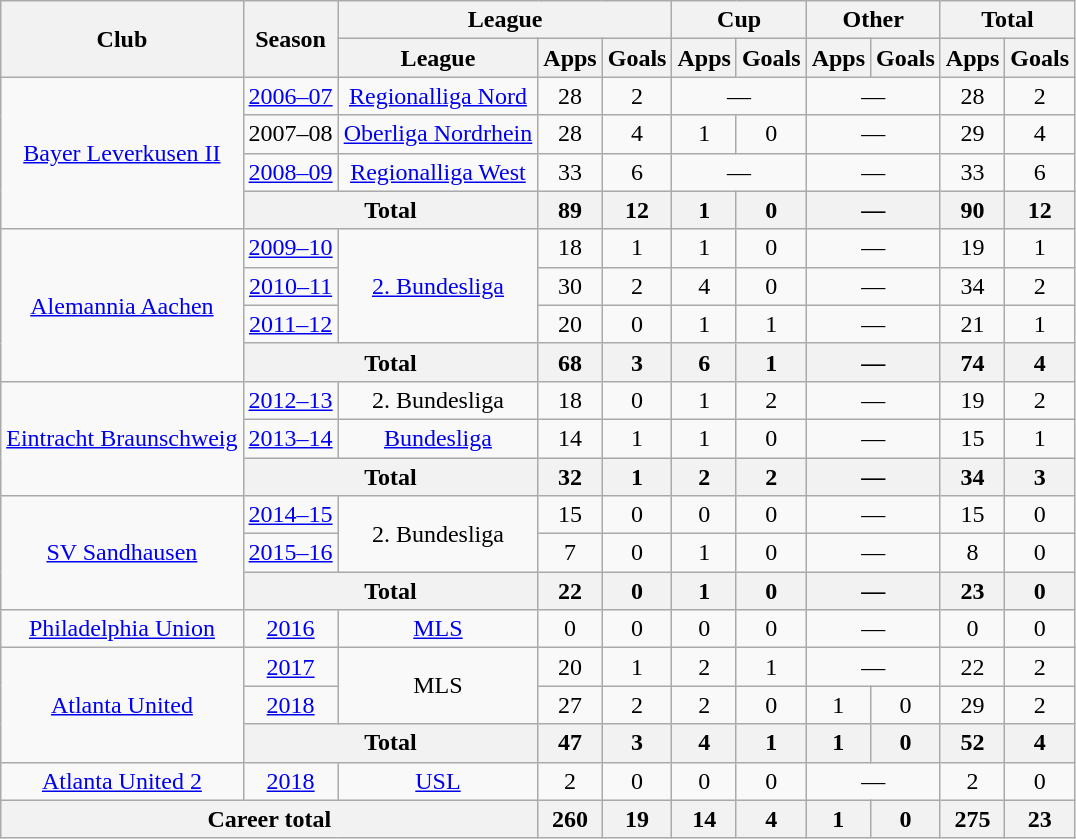<table class="wikitable" style="text-align:center">
<tr>
<th rowspan="2">Club</th>
<th rowspan="2">Season</th>
<th colspan="3">League</th>
<th colspan="2">Cup</th>
<th colspan="2">Other</th>
<th colspan="2">Total</th>
</tr>
<tr>
<th>League</th>
<th>Apps</th>
<th>Goals</th>
<th>Apps</th>
<th>Goals</th>
<th>Apps</th>
<th>Goals</th>
<th>Apps</th>
<th>Goals</th>
</tr>
<tr>
<td rowspan="4"><a href='#'>Bayer Leverkusen II</a></td>
<td><a href='#'>2006–07</a></td>
<td><a href='#'>Regionalliga Nord</a></td>
<td>28</td>
<td>2</td>
<td colspan="2">—</td>
<td colspan="2">—</td>
<td>28</td>
<td>2</td>
</tr>
<tr>
<td>2007–08</td>
<td><a href='#'>Oberliga Nordrhein</a></td>
<td>28</td>
<td>4</td>
<td>1</td>
<td>0</td>
<td colspan="2">—</td>
<td>29</td>
<td>4</td>
</tr>
<tr>
<td><a href='#'>2008–09</a></td>
<td><a href='#'>Regionalliga West</a></td>
<td>33</td>
<td>6</td>
<td colspan="2">—</td>
<td colspan="2">—</td>
<td>33</td>
<td>6</td>
</tr>
<tr>
<th colspan="2">Total</th>
<th>89</th>
<th>12</th>
<th>1</th>
<th>0</th>
<th colspan="2">—</th>
<th>90</th>
<th>12</th>
</tr>
<tr>
<td rowspan="4"><a href='#'>Alemannia Aachen</a></td>
<td><a href='#'>2009–10</a></td>
<td rowspan="3"><a href='#'>2. Bundesliga</a></td>
<td>18</td>
<td>1</td>
<td>1</td>
<td>0</td>
<td colspan="2">—</td>
<td>19</td>
<td>1</td>
</tr>
<tr>
<td><a href='#'>2010–11</a></td>
<td>30</td>
<td>2</td>
<td>4</td>
<td>0</td>
<td colspan="2">—</td>
<td>34</td>
<td>2</td>
</tr>
<tr>
<td><a href='#'>2011–12</a></td>
<td>20</td>
<td>0</td>
<td>1</td>
<td>1</td>
<td colspan="2">—</td>
<td>21</td>
<td>1</td>
</tr>
<tr>
<th colspan="2">Total</th>
<th>68</th>
<th>3</th>
<th>6</th>
<th>1</th>
<th colspan="2">—</th>
<th>74</th>
<th>4</th>
</tr>
<tr>
<td rowspan="3"><a href='#'>Eintracht Braunschweig</a></td>
<td><a href='#'>2012–13</a></td>
<td>2. Bundesliga</td>
<td>18</td>
<td>0</td>
<td>1</td>
<td>2</td>
<td colspan="2">—</td>
<td>19</td>
<td>2</td>
</tr>
<tr>
<td><a href='#'>2013–14</a></td>
<td><a href='#'>Bundesliga</a></td>
<td>14</td>
<td>1</td>
<td>1</td>
<td>0</td>
<td colspan="2">—</td>
<td>15</td>
<td>1</td>
</tr>
<tr>
<th colspan="2">Total</th>
<th>32</th>
<th>1</th>
<th>2</th>
<th>2</th>
<th colspan="2">—</th>
<th>34</th>
<th>3</th>
</tr>
<tr>
<td rowspan="3"><a href='#'>SV Sandhausen</a></td>
<td><a href='#'>2014–15</a></td>
<td rowspan="2">2. Bundesliga</td>
<td>15</td>
<td>0</td>
<td>0</td>
<td>0</td>
<td colspan="2">—</td>
<td>15</td>
<td>0</td>
</tr>
<tr>
<td><a href='#'>2015–16</a></td>
<td>7</td>
<td>0</td>
<td>1</td>
<td>0</td>
<td colspan="2">—</td>
<td>8</td>
<td>0</td>
</tr>
<tr>
<th colspan="2">Total</th>
<th>22</th>
<th>0</th>
<th>1</th>
<th>0</th>
<th colspan="2">—</th>
<th>23</th>
<th>0</th>
</tr>
<tr>
<td><a href='#'>Philadelphia Union</a></td>
<td><a href='#'>2016</a></td>
<td><a href='#'>MLS</a></td>
<td>0</td>
<td>0</td>
<td>0</td>
<td>0</td>
<td colspan="2">—</td>
<td>0</td>
<td>0</td>
</tr>
<tr>
<td rowspan="3"><a href='#'>Atlanta United</a></td>
<td><a href='#'>2017</a></td>
<td rowspan="2">MLS</td>
<td>20</td>
<td>1</td>
<td>2</td>
<td>1</td>
<td colspan="2">—</td>
<td>22</td>
<td>2</td>
</tr>
<tr>
<td><a href='#'>2018</a></td>
<td>27</td>
<td>2</td>
<td>2</td>
<td>0</td>
<td>1</td>
<td>0</td>
<td>29</td>
<td>2</td>
</tr>
<tr>
<th colspan="2">Total</th>
<th>47</th>
<th>3</th>
<th>4</th>
<th>1</th>
<th>1</th>
<th>0</th>
<th>52</th>
<th>4</th>
</tr>
<tr>
<td><a href='#'>Atlanta United 2</a></td>
<td><a href='#'>2018</a></td>
<td><a href='#'>USL</a></td>
<td>2</td>
<td>0</td>
<td>0</td>
<td>0</td>
<td colspan="2">—</td>
<td>2</td>
<td>0</td>
</tr>
<tr>
<th colspan="3">Career total</th>
<th>260</th>
<th>19</th>
<th>14</th>
<th>4</th>
<th>1</th>
<th>0</th>
<th>275</th>
<th>23</th>
</tr>
</table>
